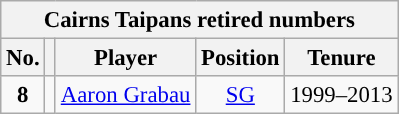<table class="wikitable" style="text-align:center; font-size:95%;">
<tr>
<th colspan="5">Cairns Taipans retired numbers</th>
</tr>
<tr>
<th>No.</th>
<th></th>
<th>Player</th>
<th>Position</th>
<th>Tenure</th>
</tr>
<tr>
<td><strong>8</strong></td>
<td></td>
<td><a href='#'>Aaron Grabau</a></td>
<td><a href='#'>SG</a></td>
<td>1999–2013</td>
</tr>
</table>
